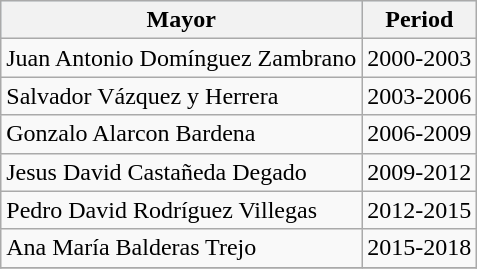<table class="wikitable">
<tr align=center style="background:#d8edff">
<th>Mayor</th>
<th>Period</th>
</tr>
<tr>
<td>Juan Antonio Domínguez Zambrano</td>
<td>2000-2003</td>
</tr>
<tr>
<td>Salvador Vázquez y Herrera</td>
<td>2003-2006</td>
</tr>
<tr>
<td>Gonzalo Alarcon Bardena</td>
<td>2006-2009</td>
</tr>
<tr>
<td>Jesus David Castañeda Degado</td>
<td>2009-2012</td>
</tr>
<tr>
<td>Pedro David Rodríguez Villegas</td>
<td>2012-2015</td>
</tr>
<tr>
<td>Ana María Balderas Trejo</td>
<td>2015-2018</td>
</tr>
<tr>
</tr>
</table>
